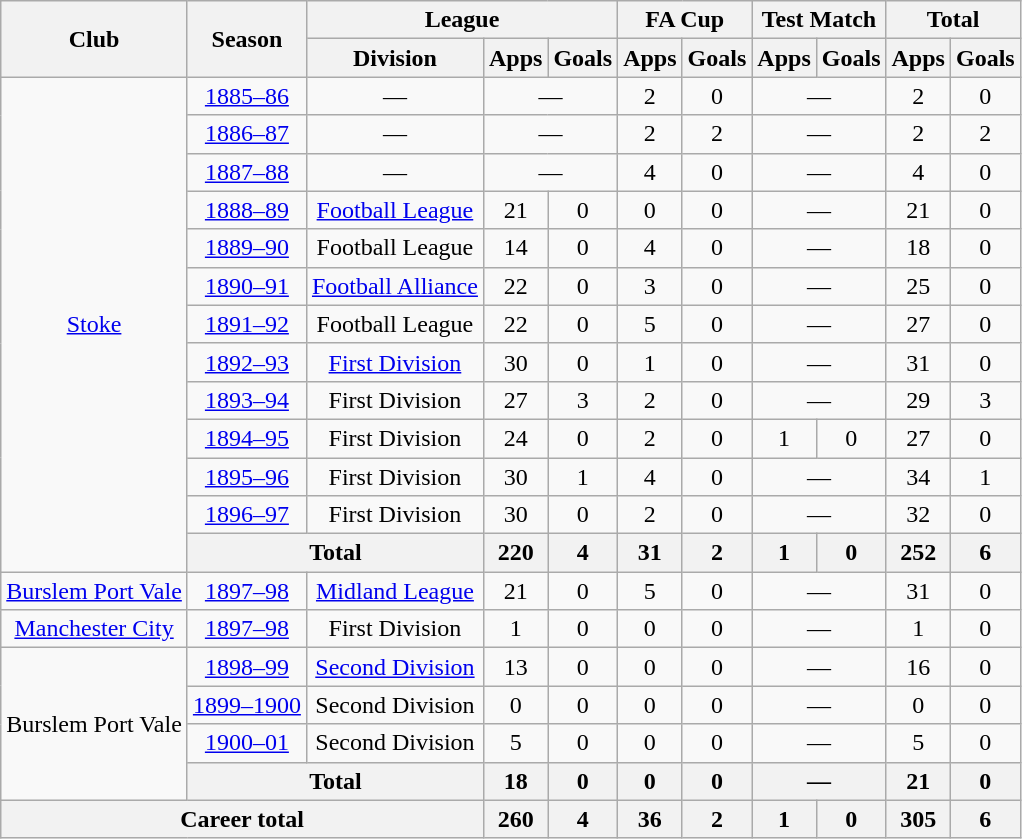<table class="wikitable" style="text-align: center;">
<tr>
<th rowspan="2">Club</th>
<th rowspan="2">Season</th>
<th colspan="3">League</th>
<th colspan="2">FA Cup</th>
<th colspan="2">Test Match</th>
<th colspan="2">Total</th>
</tr>
<tr>
<th>Division</th>
<th>Apps</th>
<th>Goals</th>
<th>Apps</th>
<th>Goals</th>
<th>Apps</th>
<th>Goals</th>
<th>Apps</th>
<th>Goals</th>
</tr>
<tr>
<td rowspan="13" valign="center"><a href='#'>Stoke</a></td>
<td><a href='#'>1885–86</a></td>
<td>—</td>
<td colspan="2">—</td>
<td>2</td>
<td>0</td>
<td colspan="2">—</td>
<td>2</td>
<td>0</td>
</tr>
<tr>
<td><a href='#'>1886–87</a></td>
<td>—</td>
<td colspan="2">—</td>
<td>2</td>
<td>2</td>
<td colspan="2">—</td>
<td>2</td>
<td>2</td>
</tr>
<tr>
<td><a href='#'>1887–88</a></td>
<td>—</td>
<td colspan="2">—</td>
<td>4</td>
<td>0</td>
<td colspan="2">—</td>
<td>4</td>
<td>0</td>
</tr>
<tr>
<td><a href='#'>1888–89</a></td>
<td><a href='#'>Football League</a></td>
<td>21</td>
<td>0</td>
<td>0</td>
<td>0</td>
<td colspan="2">—</td>
<td>21</td>
<td>0</td>
</tr>
<tr>
<td><a href='#'>1889–90</a></td>
<td>Football League</td>
<td>14</td>
<td>0</td>
<td>4</td>
<td>0</td>
<td colspan="2">—</td>
<td>18</td>
<td>0</td>
</tr>
<tr>
<td><a href='#'>1890–91</a></td>
<td><a href='#'>Football Alliance</a></td>
<td>22</td>
<td>0</td>
<td>3</td>
<td>0</td>
<td colspan="2">—</td>
<td>25</td>
<td>0</td>
</tr>
<tr>
<td><a href='#'>1891–92</a></td>
<td>Football League</td>
<td>22</td>
<td>0</td>
<td>5</td>
<td>0</td>
<td colspan="2">—</td>
<td>27</td>
<td>0</td>
</tr>
<tr>
<td><a href='#'>1892–93</a></td>
<td><a href='#'>First Division</a></td>
<td>30</td>
<td>0</td>
<td>1</td>
<td>0</td>
<td colspan="2">—</td>
<td>31</td>
<td>0</td>
</tr>
<tr>
<td><a href='#'>1893–94</a></td>
<td>First Division</td>
<td>27</td>
<td>3</td>
<td>2</td>
<td>0</td>
<td colspan="2">—</td>
<td>29</td>
<td>3</td>
</tr>
<tr>
<td><a href='#'>1894–95</a></td>
<td>First Division</td>
<td>24</td>
<td>0</td>
<td>2</td>
<td>0</td>
<td>1</td>
<td>0</td>
<td>27</td>
<td>0</td>
</tr>
<tr>
<td><a href='#'>1895–96</a></td>
<td>First Division</td>
<td>30</td>
<td>1</td>
<td>4</td>
<td>0</td>
<td colspan="2">—</td>
<td>34</td>
<td>1</td>
</tr>
<tr>
<td><a href='#'>1896–97</a></td>
<td>First Division</td>
<td>30</td>
<td>0</td>
<td>2</td>
<td>0</td>
<td colspan="2">—</td>
<td>32</td>
<td>0</td>
</tr>
<tr>
<th colspan="2">Total</th>
<th>220</th>
<th>4</th>
<th>31</th>
<th>2</th>
<th>1</th>
<th>0</th>
<th>252</th>
<th>6</th>
</tr>
<tr>
<td rowspan="1" valign="center"><a href='#'>Burslem Port Vale</a></td>
<td><a href='#'>1897–98</a></td>
<td><a href='#'>Midland League</a></td>
<td>21</td>
<td>0</td>
<td>5</td>
<td>0</td>
<td colspan="2">—</td>
<td>31</td>
<td>0</td>
</tr>
<tr>
<td rowspan="1" valign="center"><a href='#'>Manchester City</a></td>
<td><a href='#'>1897–98</a></td>
<td>First Division</td>
<td>1</td>
<td>0</td>
<td>0</td>
<td>0</td>
<td colspan="2">—</td>
<td>1</td>
<td>0</td>
</tr>
<tr>
<td rowspan="4" valign="center">Burslem Port Vale</td>
<td><a href='#'>1898–99</a></td>
<td><a href='#'>Second Division</a></td>
<td>13</td>
<td>0</td>
<td>0</td>
<td>0</td>
<td colspan="2">—</td>
<td>16</td>
<td>0</td>
</tr>
<tr>
<td><a href='#'>1899–1900</a></td>
<td>Second Division</td>
<td>0</td>
<td>0</td>
<td>0</td>
<td>0</td>
<td colspan="2">—</td>
<td>0</td>
<td>0</td>
</tr>
<tr>
<td><a href='#'>1900–01</a></td>
<td>Second Division</td>
<td>5</td>
<td>0</td>
<td>0</td>
<td>0</td>
<td colspan="2">—</td>
<td>5</td>
<td>0</td>
</tr>
<tr>
<th colspan="2">Total</th>
<th>18</th>
<th>0</th>
<th>0</th>
<th>0</th>
<th colspan="2">—</th>
<th>21</th>
<th>0</th>
</tr>
<tr>
<th colspan="3">Career total</th>
<th>260</th>
<th>4</th>
<th>36</th>
<th>2</th>
<th>1</th>
<th>0</th>
<th>305</th>
<th>6</th>
</tr>
</table>
